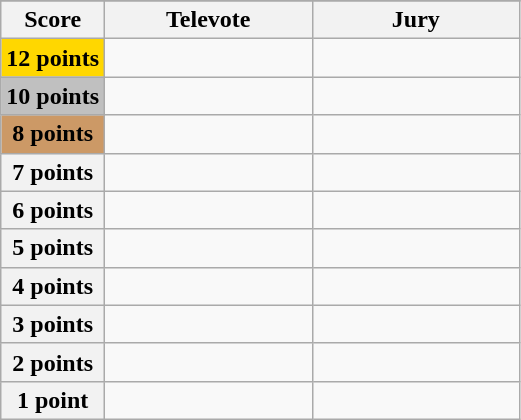<table class="wikitable">
<tr>
</tr>
<tr>
<th scope="col" width="20%">Score</th>
<th scope="col" width="40%">Televote</th>
<th scope="col" width="40%">Jury</th>
</tr>
<tr>
<th scope="row" style="background:gold">12 points</th>
<td></td>
<td></td>
</tr>
<tr>
<th scope="row" style="background:silver">10 points</th>
<td></td>
<td></td>
</tr>
<tr>
<th scope="row" style="background:#CC9966">8 points</th>
<td></td>
<td></td>
</tr>
<tr>
<th scope="row">7 points</th>
<td></td>
<td></td>
</tr>
<tr>
<th scope="row">6 points</th>
<td></td>
<td></td>
</tr>
<tr>
<th scope="row">5 points</th>
<td></td>
<td></td>
</tr>
<tr>
<th scope="row">4 points</th>
<td></td>
<td></td>
</tr>
<tr>
<th scope="row">3 points</th>
<td></td>
<td></td>
</tr>
<tr>
<th scope="row">2 points</th>
<td></td>
<td></td>
</tr>
<tr>
<th scope="row">1 point</th>
<td></td>
<td></td>
</tr>
</table>
